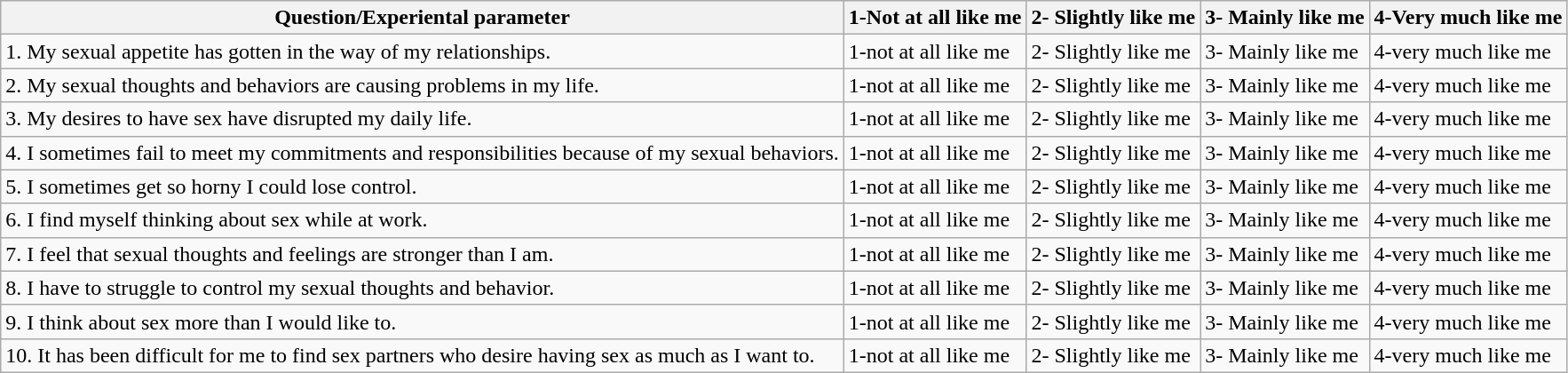<table class="wikitable">
<tr>
<th>Question/Experiental parameter</th>
<th>1-Not at all like me</th>
<th>2- Slightly like me</th>
<th>3- Mainly like me</th>
<th>4-Very much like me</th>
</tr>
<tr>
<td>1.    My sexual appetite has gotten in the way of my relationships.</td>
<td>1-not at all like me</td>
<td>2- Slightly like me</td>
<td>3- Mainly like me</td>
<td>4-very much like me</td>
</tr>
<tr>
<td>2.    My sexual thoughts and behaviors are causing problems in my life.</td>
<td>1-not at all like me</td>
<td>2- Slightly like me</td>
<td>3- Mainly like me</td>
<td>4-very much like me</td>
</tr>
<tr>
<td>3.    My desires to have sex have disrupted my daily life.</td>
<td>1-not at all like me</td>
<td>2- Slightly like me</td>
<td>3- Mainly like me</td>
<td>4-very much like me</td>
</tr>
<tr>
<td>4.    I sometimes fail to meet my commitments and responsibilities because of my sexual behaviors.</td>
<td>1-not at all like me</td>
<td>2- Slightly like me</td>
<td>3- Mainly like me</td>
<td>4-very much like me</td>
</tr>
<tr>
<td>5.    I sometimes get so horny I could lose control.</td>
<td>1-not at all like me</td>
<td>2- Slightly like me</td>
<td>3- Mainly like me</td>
<td>4-very much like me</td>
</tr>
<tr>
<td>6.    I find myself thinking about sex while at work.</td>
<td>1-not at all like me</td>
<td>2- Slightly like me</td>
<td>3- Mainly like me</td>
<td>4-very much like me</td>
</tr>
<tr>
<td>7.    I feel that sexual thoughts and feelings are stronger than I am.</td>
<td>1-not at all like me</td>
<td>2- Slightly like me</td>
<td>3- Mainly like me</td>
<td>4-very much like me</td>
</tr>
<tr>
<td>8.    I have to struggle to control my sexual thoughts and behavior.</td>
<td>1-not at all like me</td>
<td>2- Slightly like me</td>
<td>3- Mainly like me</td>
<td>4-very much like me</td>
</tr>
<tr>
<td>9.    I think about sex more than I would like to.</td>
<td>1-not at all like me</td>
<td>2- Slightly like me</td>
<td>3- Mainly like me</td>
<td>4-very much like me</td>
</tr>
<tr>
<td>10.   It has been difficult for me to find sex partners who desire having sex as much as I want to.</td>
<td>1-not at all like me</td>
<td>2- Slightly like me</td>
<td>3- Mainly like me</td>
<td>4-very much like me</td>
</tr>
</table>
